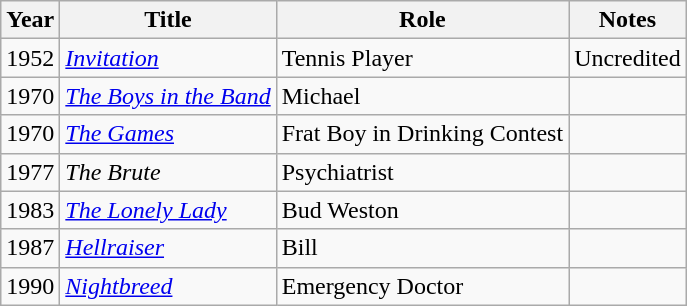<table class="wikitable sortable">
<tr>
<th>Year</th>
<th>Title</th>
<th>Role</th>
<th>Notes</th>
</tr>
<tr>
<td>1952</td>
<td><em><a href='#'>Invitation</a></em></td>
<td>Tennis Player</td>
<td>Uncredited</td>
</tr>
<tr>
<td>1970</td>
<td><em><a href='#'>The Boys in the Band</a></em></td>
<td>Michael</td>
<td></td>
</tr>
<tr>
<td>1970</td>
<td><em><a href='#'>The Games</a></em></td>
<td>Frat Boy in Drinking Contest</td>
<td></td>
</tr>
<tr>
<td>1977</td>
<td><em>The Brute</em></td>
<td>Psychiatrist</td>
<td></td>
</tr>
<tr>
<td>1983</td>
<td><em><a href='#'>The Lonely Lady</a></em></td>
<td>Bud Weston</td>
<td></td>
</tr>
<tr>
<td>1987</td>
<td><em><a href='#'>Hellraiser</a></em></td>
<td>Bill</td>
<td></td>
</tr>
<tr>
<td>1990</td>
<td><em><a href='#'>Nightbreed</a></em></td>
<td>Emergency Doctor</td>
<td></td>
</tr>
</table>
